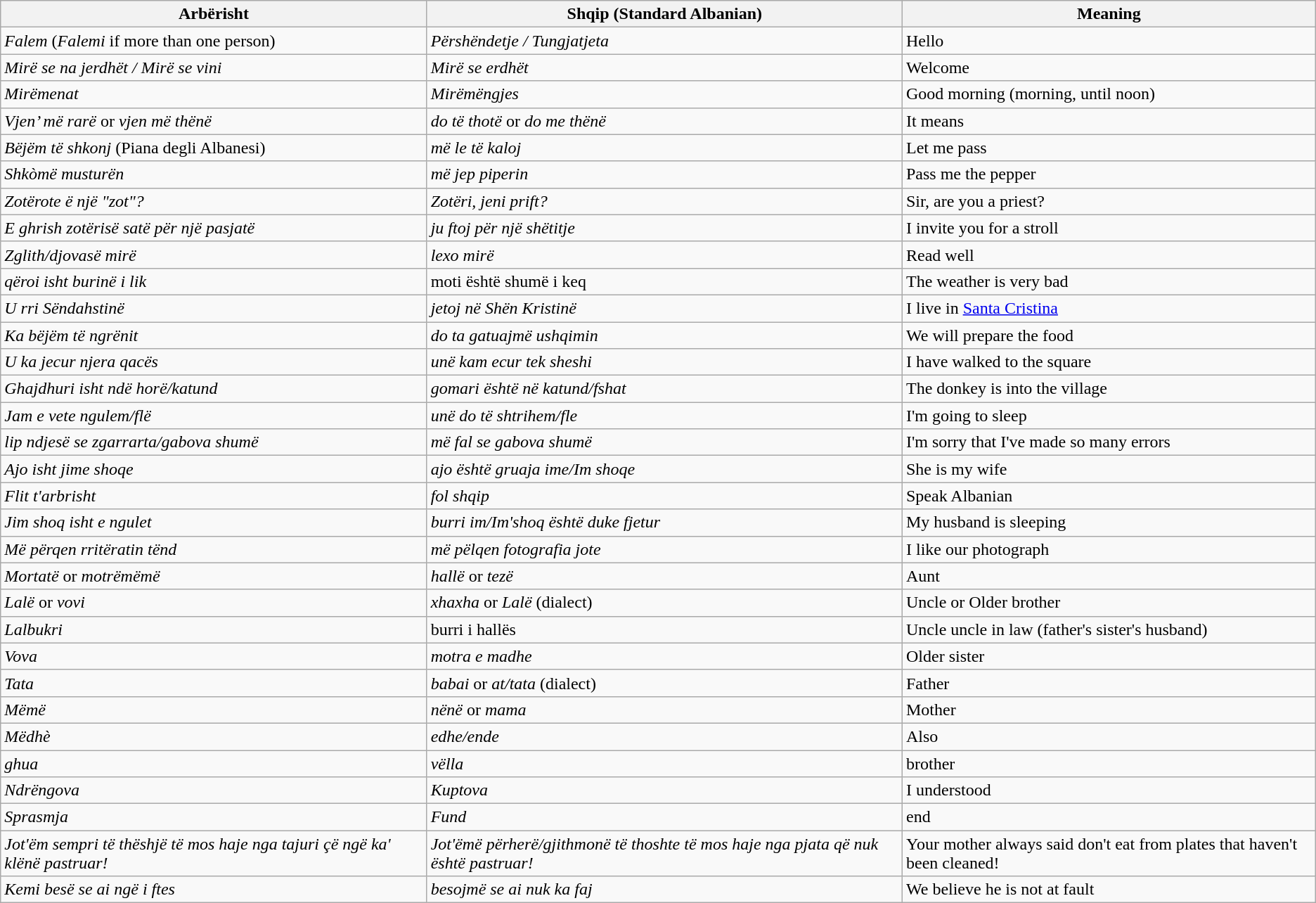<table class=wikitable>
<tr>
<th>Arbërisht</th>
<th>Shqip (Standard Albanian)</th>
<th>Meaning</th>
</tr>
<tr>
<td><em>Falem</em> (<em>Falemi</em> if more than one person)</td>
<td><em>Përshëndetje / Tungjatjeta</em></td>
<td>Hello</td>
</tr>
<tr>
<td><em>Mirë se na jerdhët / Mirë se vini</em></td>
<td><em>Mirë se erdhët</em></td>
<td>Welcome</td>
</tr>
<tr>
<td><em>Mirëmenat</em></td>
<td><em>Mirëmëngjes</em></td>
<td>Good morning (morning, until noon)</td>
</tr>
<tr>
<td><em>Vjen’ më rarë</em> or <em>vjen më thënë</em></td>
<td><em>do të thotë</em> or <em>do me thënë</em></td>
<td>It means</td>
</tr>
<tr>
<td><em>Bëjëm të shkonj</em> (Piana degli Albanesi)</td>
<td><em>më le të kaloj</em></td>
<td>Let me pass</td>
</tr>
<tr>
<td><em>Shkòmë musturën</em></td>
<td><em>më jep piperin</em></td>
<td>Pass me the pepper</td>
</tr>
<tr>
<td><em>Zotërote ë një "zot"?</em></td>
<td><em>Zotëri, jeni prift?</em></td>
<td>Sir, are you a priest?</td>
</tr>
<tr>
<td><em>E ghrish zotërisë satë për një pasjatë</em></td>
<td><em>ju ftoj për një shëtitje</em></td>
<td>I invite you for a stroll</td>
</tr>
<tr>
<td><em>Zglith/djovasë mirë</em></td>
<td><em>lexo mirë</em></td>
<td>Read well</td>
</tr>
<tr>
<td><em>qëroi isht burinë i lik</em></td>
<td>moti është shumë i keq</td>
<td>The weather is very bad</td>
</tr>
<tr>
<td><em>U rri Sëndahstinë</em></td>
<td><em>jetoj në Shën Kristinë</em></td>
<td>I live in <a href='#'>Santa Cristina</a></td>
</tr>
<tr>
<td><em>Ka bëjëm të ngrënit</em></td>
<td><em>do ta gatuajmë ushqimin</em></td>
<td>We will prepare the food</td>
</tr>
<tr>
<td><em>U ka jecur njera qacës</em></td>
<td><em>unë kam ecur tek sheshi</em></td>
<td>I have walked to the square</td>
</tr>
<tr>
<td><em>Ghajdhuri isht ndë horë/katund</em></td>
<td><em>gomari është në katund/fshat</em></td>
<td>The donkey is into the village</td>
</tr>
<tr>
<td><em>Jam e vete ngulem/flë</em></td>
<td><em>unë do të shtrihem/fle</em></td>
<td>I'm going to sleep</td>
</tr>
<tr>
<td><em>lip ndjesë se zgarrarta/gabova shumë</em></td>
<td><em>më fal se gabova shumë</em></td>
<td>I'm sorry that I've made so many errors</td>
</tr>
<tr>
<td><em>Ajo isht jime shoqe</em></td>
<td><em>ajo është gruaja ime/Im shoqe</em></td>
<td>She is my wife</td>
</tr>
<tr>
<td><em>Flit t'arbrisht</em></td>
<td><em>fol shqip</em></td>
<td>Speak Albanian</td>
</tr>
<tr>
<td><em>Jim shoq isht e ngulet</em></td>
<td><em>burri im/Im'shoq është duke fjetur</em></td>
<td>My husband is sleeping</td>
</tr>
<tr>
<td><em>Më përqen rritëratin tënd</em></td>
<td><em>më pëlqen fotografia jote</em></td>
<td>I like our photograph</td>
</tr>
<tr>
<td><em>Mortatë</em> or <em>motrëmëmë</em></td>
<td><em>hallë</em> or <em>tezë</em></td>
<td>Aunt</td>
</tr>
<tr>
<td><em>Lalë</em> or <em>vovi</em></td>
<td><em>xhaxha</em> or <em>Lalë</em> (dialect)</td>
<td>Uncle or Older brother</td>
</tr>
<tr>
<td><em>Lalbukri</em></td>
<td>burri i hallës</td>
<td>Uncle uncle in law (father's sister's husband)</td>
</tr>
<tr>
<td><em>Vova</em></td>
<td><em>motra e madhe</em></td>
<td>Older sister</td>
</tr>
<tr>
<td><em>Tata</em></td>
<td><em>babai</em> or <em>at/tata</em> (dialect)</td>
<td>Father</td>
</tr>
<tr>
<td><em>Mëmë</em></td>
<td><em>nënë</em> or <em>mama</em></td>
<td>Mother</td>
</tr>
<tr>
<td><em>Mëdhè</em></td>
<td><em>edhe/ende</em></td>
<td>Also</td>
</tr>
<tr>
<td><em>ghua</em></td>
<td><em>vëlla</em></td>
<td>brother</td>
</tr>
<tr>
<td><em>Ndrëngova</em></td>
<td><em>Kuptova</em></td>
<td>I understood</td>
</tr>
<tr>
<td><em>Sprasmja</em></td>
<td><em>Fund</em></td>
<td>end</td>
</tr>
<tr>
<td><em>Jot'ëm sempri të thëshjë të mos haje nga tajuri çë ngë ka' klënë pastruar!</em></td>
<td><em>Jot'ëmë përherë/gjithmonë të thoshte të mos haje nga pjata që nuk është pastruar!</em></td>
<td>Your mother always said don't eat from plates that haven't been cleaned!</td>
</tr>
<tr>
<td><em>Kemi besë se ai ngë i ftes</em></td>
<td><em>besojmë se ai nuk ka faj</em></td>
<td>We believe he is not at fault</td>
</tr>
</table>
